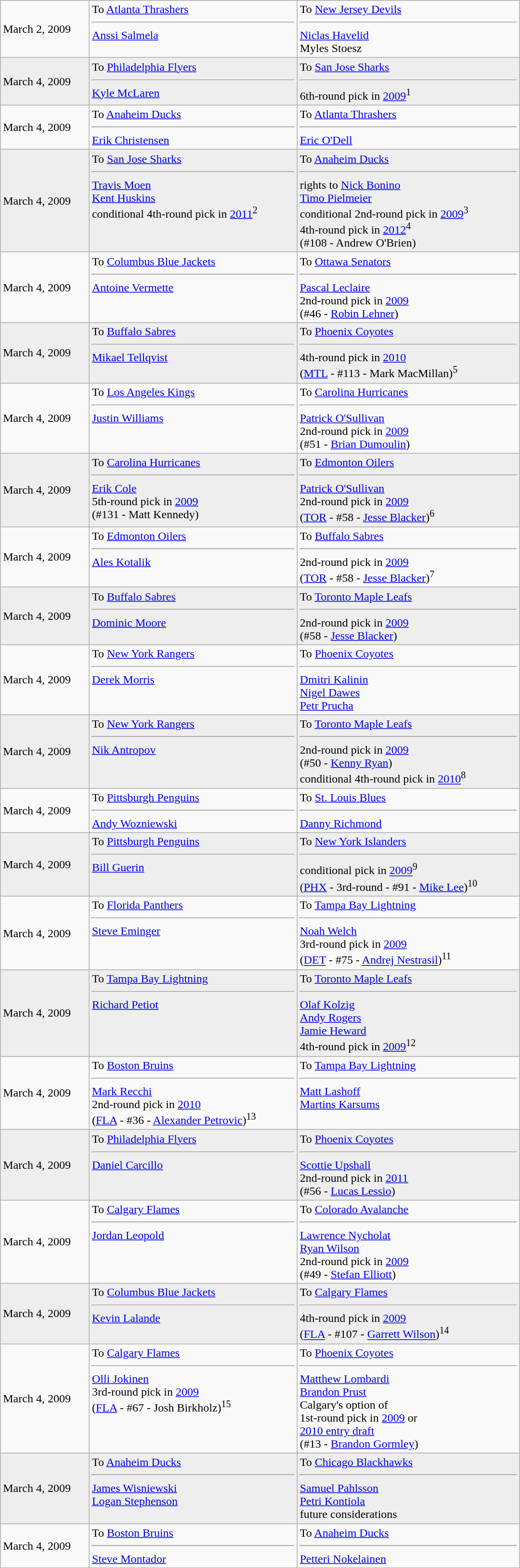<table cellspacing=0 class="wikitable" style="border:1px solid #999999; width:720px;">
<tr>
<td>March 2, 2009</td>
<td valign="top">To <a href='#'>Atlanta Thrashers</a><hr><a href='#'>Anssi Salmela</a></td>
<td valign="top">To <a href='#'>New Jersey Devils</a><hr><a href='#'>Niclas Havelid</a><br>Myles Stoesz</td>
</tr>
<tr bgcolor="eeeeee">
<td>March 4, 2009</td>
<td valign="top">To <a href='#'>Philadelphia Flyers</a><hr><a href='#'>Kyle McLaren</a></td>
<td valign="top">To <a href='#'>San Jose Sharks</a><hr>6th-round pick in <a href='#'>2009</a><sup>1</sup></td>
</tr>
<tr>
<td>March 4, 2009</td>
<td valign="top">To <a href='#'>Anaheim Ducks</a><hr><a href='#'>Erik Christensen</a></td>
<td valign="top">To <a href='#'>Atlanta Thrashers</a><hr><a href='#'>Eric O'Dell</a></td>
</tr>
<tr bgcolor="eeeeee">
<td>March 4, 2009</td>
<td valign="top">To <a href='#'>San Jose Sharks</a><hr><a href='#'>Travis Moen</a><br><a href='#'>Kent Huskins</a><br>conditional 4th-round pick in <a href='#'>2011</a><sup>2</sup></td>
<td valign="top">To <a href='#'>Anaheim Ducks</a><hr>rights to <a href='#'>Nick Bonino</a><br><a href='#'>Timo Pielmeier</a><br>conditional 2nd-round pick in <a href='#'>2009</a><sup>3</sup><br>4th-round pick in <a href='#'>2012</a><sup>4</sup><br>(#108 - Andrew O'Brien)</td>
</tr>
<tr>
<td>March 4, 2009</td>
<td valign="top">To <a href='#'>Columbus Blue Jackets</a><hr><a href='#'>Antoine Vermette</a></td>
<td valign="top">To <a href='#'>Ottawa Senators</a><hr><a href='#'>Pascal Leclaire</a><br>2nd-round pick in <a href='#'>2009</a><br>(#46 - <a href='#'>Robin Lehner</a>)</td>
</tr>
<tr bgcolor="eeeeee">
<td>March 4, 2009</td>
<td valign="top">To <a href='#'>Buffalo Sabres</a><hr><a href='#'>Mikael Tellqvist</a></td>
<td valign="top">To <a href='#'>Phoenix Coyotes</a><hr>4th-round pick in <a href='#'>2010</a><br>(<a href='#'>MTL</a> - #113 - Mark MacMillan)<sup>5</sup></td>
</tr>
<tr>
<td>March 4, 2009</td>
<td valign="top">To <a href='#'>Los Angeles Kings</a><hr><a href='#'>Justin Williams</a></td>
<td valign="top">To <a href='#'>Carolina Hurricanes</a><hr><a href='#'>Patrick O'Sullivan</a><br>2nd-round pick in <a href='#'>2009</a><br>(#51 - <a href='#'>Brian Dumoulin</a>)</td>
</tr>
<tr bgcolor="eeeeee">
<td>March 4, 2009</td>
<td valign="top">To <a href='#'>Carolina Hurricanes</a><hr><a href='#'>Erik Cole</a><br>5th-round pick in <a href='#'>2009</a><br>(#131 - Matt Kennedy)</td>
<td valign="top">To <a href='#'>Edmonton Oilers</a><hr><a href='#'>Patrick O'Sullivan</a><br>2nd-round pick in <a href='#'>2009</a><br>(<a href='#'>TOR</a> - #58 - <a href='#'>Jesse Blacker</a>)<sup>6</sup></td>
</tr>
<tr>
<td>March 4, 2009</td>
<td valign="top">To <a href='#'>Edmonton Oilers</a><hr><a href='#'>Ales Kotalik</a></td>
<td valign="top">To <a href='#'>Buffalo Sabres</a><hr>2nd-round pick in <a href='#'>2009</a><br>(<a href='#'>TOR</a> - #58 - <a href='#'>Jesse Blacker</a>)<sup>7</sup></td>
</tr>
<tr bgcolor="eeeeee">
<td>March 4, 2009</td>
<td valign="top">To <a href='#'>Buffalo Sabres</a><hr><a href='#'>Dominic Moore</a></td>
<td valign="top">To <a href='#'>Toronto Maple Leafs</a><hr>2nd-round pick in <a href='#'>2009</a><br>(#58 - <a href='#'>Jesse Blacker</a>)</td>
</tr>
<tr>
<td>March 4, 2009</td>
<td valign="top">To <a href='#'>New York Rangers</a><hr><a href='#'>Derek Morris</a></td>
<td valign="top">To <a href='#'>Phoenix Coyotes</a><hr><a href='#'>Dmitri Kalinin</a><br><a href='#'>Nigel Dawes</a><br><a href='#'>Petr Prucha</a></td>
</tr>
<tr bgcolor="eeeeee">
<td>March 4, 2009</td>
<td valign="top">To <a href='#'>New York Rangers</a><hr><a href='#'>Nik Antropov</a></td>
<td valign="top">To <a href='#'>Toronto Maple Leafs</a> <hr>2nd-round pick in <a href='#'>2009</a><br>(#50 - <a href='#'>Kenny Ryan</a>)<br>conditional 4th-round pick in <a href='#'>2010</a><sup>8</sup></td>
</tr>
<tr>
<td>March 4, 2009</td>
<td valign="top">To <a href='#'>Pittsburgh Penguins</a><hr><a href='#'>Andy Wozniewski</a></td>
<td valign="top">To <a href='#'>St. Louis Blues</a><hr><a href='#'>Danny Richmond</a></td>
</tr>
<tr bgcolor="eeeeee">
<td>March 4, 2009</td>
<td valign="top">To <a href='#'>Pittsburgh Penguins</a><hr><a href='#'>Bill Guerin</a></td>
<td valign="top">To <a href='#'>New York Islanders</a><hr>conditional pick in <a href='#'>2009</a><sup>9</sup><br>(<a href='#'>PHX</a> - 3rd-round - #91 - <a href='#'>Mike Lee</a>)<sup>10</sup></td>
</tr>
<tr>
<td>March 4, 2009</td>
<td valign="top">To <a href='#'>Florida Panthers</a><hr><a href='#'>Steve Eminger</a></td>
<td valign="top">To <a href='#'>Tampa Bay Lightning</a><hr><a href='#'>Noah Welch</a><br>3rd-round pick in <a href='#'>2009</a><br>(<a href='#'>DET</a> - #75 - <a href='#'>Andrej Nestrasil</a>)<sup>11</sup></td>
</tr>
<tr bgcolor="eeeeee">
<td>March 4, 2009</td>
<td valign="top">To <a href='#'>Tampa Bay Lightning</a><hr><a href='#'>Richard Petiot</a></td>
<td valign="top">To <a href='#'>Toronto Maple Leafs</a><hr><a href='#'>Olaf Kolzig</a><br><a href='#'>Andy Rogers</a><br><a href='#'>Jamie Heward</a><br>4th-round pick in <a href='#'>2009</a><sup>12</sup></td>
</tr>
<tr>
<td>March 4, 2009</td>
<td valign="top">To <a href='#'>Boston Bruins</a><hr><a href='#'>Mark Recchi</a><br>2nd-round pick in <a href='#'>2010</a><br>(<a href='#'>FLA</a> - #36 - <a href='#'>Alexander Petrovic</a>)<sup>13</sup></td>
<td valign="top">To <a href='#'>Tampa Bay Lightning</a><hr><a href='#'>Matt Lashoff</a><br><a href='#'>Martins Karsums</a></td>
</tr>
<tr bgcolor="eeeeee">
<td>March 4, 2009</td>
<td valign="top">To <a href='#'>Philadelphia Flyers</a><hr><a href='#'>Daniel Carcillo</a></td>
<td valign="top">To <a href='#'>Phoenix Coyotes</a><hr><a href='#'>Scottie Upshall</a><br>2nd-round pick in <a href='#'>2011</a><br>(#56 - <a href='#'>Lucas Lessio</a>)</td>
</tr>
<tr>
<td>March 4, 2009</td>
<td valign="top">To <a href='#'>Calgary Flames</a><hr><a href='#'>Jordan Leopold</a></td>
<td valign="top">To <a href='#'>Colorado Avalanche</a><hr><a href='#'>Lawrence Nycholat</a><br><a href='#'>Ryan Wilson</a><br>2nd-round pick in <a href='#'>2009</a><br>(#49 - <a href='#'>Stefan Elliott</a>)</td>
</tr>
<tr bgcolor="eeeeee">
<td>March 4, 2009</td>
<td valign="top">To <a href='#'>Columbus Blue Jackets</a><hr><a href='#'>Kevin Lalande</a></td>
<td valign="top">To <a href='#'>Calgary Flames</a><hr>4th-round pick in <a href='#'>2009</a><br>(<a href='#'>FLA</a> - #107 - <a href='#'>Garrett Wilson</a>)<sup>14</sup></td>
</tr>
<tr>
<td>March 4, 2009</td>
<td valign="top">To <a href='#'>Calgary Flames</a><hr><a href='#'>Olli Jokinen</a><br>3rd-round pick in <a href='#'>2009</a><br>(<a href='#'>FLA</a> - #67 - Josh Birkholz)<sup>15</sup></td>
<td valign="top">To <a href='#'>Phoenix Coyotes</a><hr><a href='#'>Matthew Lombardi</a><br><a href='#'>Brandon Prust</a><br>Calgary's option of<br>1st-round pick in <a href='#'>2009</a> or<br><a href='#'>2010 entry draft</a><br>(#13 - <a href='#'>Brandon Gormley</a>)</td>
</tr>
<tr bgcolor="eeeeee">
<td>March 4, 2009</td>
<td valign="top">To <a href='#'>Anaheim Ducks</a><hr><a href='#'>James Wisniewski</a><br><a href='#'>Logan Stephenson</a></td>
<td valign="top">To <a href='#'>Chicago Blackhawks</a><hr><a href='#'>Samuel Pahlsson</a><br><a href='#'>Petri Kontiola</a><br>future considerations</td>
</tr>
<tr>
<td>March 4, 2009</td>
<td valign="top">To <a href='#'>Boston Bruins</a> <hr><a href='#'>Steve Montador</a></td>
<td valign="top">To <a href='#'>Anaheim Ducks</a> <hr><a href='#'>Petteri Nokelainen</a></td>
</tr>
</table>
